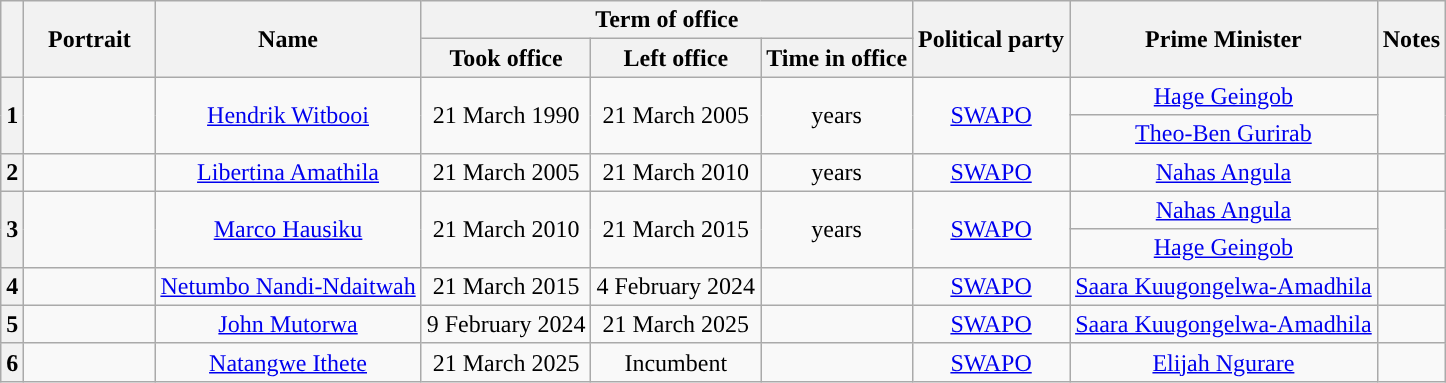<table class="wikitable" style="text-align:center">
<tr>
<th rowspan="2"></th>
<th rowspan="2" style="width:80px;">Portrait</th>
<th rowspan="2">Name<br></th>
<th colspan="3">Term of office</th>
<th rowspan="2">Political party</th>
<th rowspan="2">Prime Minister</th>
<th rowspan="2">Notes</th>
</tr>
<tr>
<th>Took office</th>
<th>Left office</th>
<th>Time in office</th>
</tr>
<tr>
<th rowspan=2 style="background:">1</th>
<td rowspan=2></td>
<td rowspan=2><a href='#'>Hendrik Witbooi</a><br></td>
<td rowspan=2>21 March 1990</td>
<td rowspan=2>21 March 2005</td>
<td rowspan=2> years</td>
<td rowspan=2><a href='#'>SWAPO</a></td>
<td><a href='#'>Hage Geingob</a></td>
<td rowspan=2></td>
</tr>
<tr>
<td><a href='#'>Theo-Ben Gurirab</a></td>
</tr>
<tr>
<th style="background:">2</th>
<td></td>
<td><a href='#'>Libertina Amathila</a><br></td>
<td>21 March 2005</td>
<td>21 March 2010</td>
<td> years</td>
<td><a href='#'>SWAPO</a></td>
<td><a href='#'>Nahas Angula</a></td>
<td></td>
</tr>
<tr>
<th rowspan=2 style="background:">3</th>
<td rowspan=2></td>
<td rowspan=2><a href='#'>Marco Hausiku</a><br></td>
<td rowspan=2>21 March 2010</td>
<td rowspan=2>21 March 2015</td>
<td rowspan=2> years</td>
<td rowspan=2><a href='#'>SWAPO</a></td>
<td><a href='#'>Nahas Angula</a></td>
<td rowspan=2></td>
</tr>
<tr>
<td><a href='#'>Hage Geingob</a></td>
</tr>
<tr>
<th style="background:">4</th>
<td></td>
<td><a href='#'>Netumbo Nandi-Ndaitwah</a><br></td>
<td>21 March 2015</td>
<td>4 February 2024</td>
<td></td>
<td><a href='#'>SWAPO</a></td>
<td><a href='#'>Saara Kuugongelwa-Amadhila</a></td>
<td></td>
</tr>
<tr>
<th style="background:">5</th>
<td></td>
<td><a href='#'>John Mutorwa</a><br></td>
<td>9 February 2024</td>
<td>21 March 2025</td>
<td></td>
<td><a href='#'>SWAPO</a></td>
<td><a href='#'>Saara Kuugongelwa-Amadhila</a></td>
<td></td>
</tr>
<tr>
<th style="background:">6</th>
<td></td>
<td><a href='#'>Natangwe Ithete</a><br></td>
<td>21 March 2025</td>
<td>Incumbent</td>
<td></td>
<td><a href='#'>SWAPO</a></td>
<td><a href='#'>Elijah Ngurare</a></td>
<td></td>
</tr>
</table>
